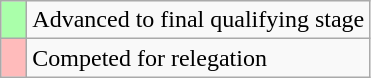<table class="wikitable">
<tr>
<td width=10px bgcolor="#aaffaa"></td>
<td>Advanced to final qualifying stage</td>
</tr>
<tr>
<td width=10px bgcolor="#ffbbbb"></td>
<td>Competed for relegation</td>
</tr>
</table>
